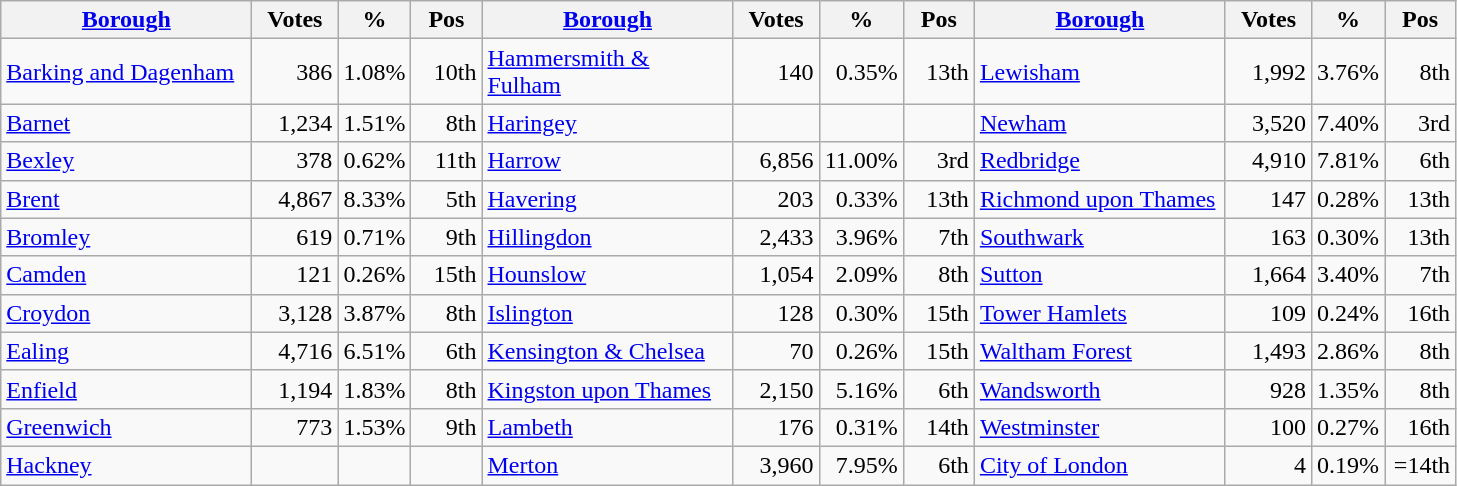<table class="wikitable" border="1" style="text-align:right;">
<tr>
<th align=left width="160"><a href='#'>Borough</a></th>
<th align=left width="50">Votes</th>
<th align=left width="40">%</th>
<th align=left width="40">Pos</th>
<th align=left width="160"><a href='#'>Borough</a></th>
<th align=left width="50">Votes</th>
<th align=left width="40">%</th>
<th align=left width="40">Pos</th>
<th align=left width="160"><a href='#'>Borough</a></th>
<th align=left width="50">Votes</th>
<th align=left width="40">%</th>
<th align=left width="40">Pos</th>
</tr>
<tr>
<td align=left><a href='#'>Barking and Dagenham</a></td>
<td>386</td>
<td>1.08%</td>
<td>10th</td>
<td align=left><a href='#'>Hammersmith & Fulham</a></td>
<td>140</td>
<td>0.35%</td>
<td>13th</td>
<td align=left><a href='#'>Lewisham</a></td>
<td>1,992</td>
<td>3.76%</td>
<td>8th</td>
</tr>
<tr>
<td align=left><a href='#'>Barnet</a></td>
<td>1,234</td>
<td>1.51%</td>
<td>8th</td>
<td align=left><a href='#'>Haringey</a></td>
<td></td>
<td></td>
<td></td>
<td align=left><a href='#'>Newham</a></td>
<td>3,520</td>
<td>7.40%</td>
<td>3rd</td>
</tr>
<tr>
<td align=left><a href='#'>Bexley</a></td>
<td>378</td>
<td>0.62%</td>
<td>11th</td>
<td align=left><a href='#'>Harrow</a></td>
<td>6,856</td>
<td>11.00%</td>
<td>3rd</td>
<td align=left><a href='#'>Redbridge</a></td>
<td>4,910</td>
<td>7.81%</td>
<td>6th</td>
</tr>
<tr>
<td align=left><a href='#'>Brent</a></td>
<td>4,867</td>
<td>8.33%</td>
<td>5th</td>
<td align=left><a href='#'>Havering</a></td>
<td>203</td>
<td>0.33%</td>
<td>13th</td>
<td align=left><a href='#'>Richmond upon Thames</a></td>
<td>147</td>
<td>0.28%</td>
<td>13th</td>
</tr>
<tr>
<td align=left><a href='#'>Bromley</a></td>
<td>619</td>
<td>0.71%</td>
<td>9th</td>
<td align=left><a href='#'>Hillingdon</a></td>
<td>2,433</td>
<td>3.96%</td>
<td>7th</td>
<td align=left><a href='#'>Southwark</a></td>
<td>163</td>
<td>0.30%</td>
<td>13th</td>
</tr>
<tr>
<td align=left><a href='#'>Camden</a></td>
<td>121</td>
<td>0.26%</td>
<td>15th</td>
<td align=left><a href='#'>Hounslow</a></td>
<td>1,054</td>
<td>2.09%</td>
<td>8th</td>
<td align=left><a href='#'>Sutton</a></td>
<td>1,664</td>
<td>3.40%</td>
<td>7th</td>
</tr>
<tr>
<td align=left><a href='#'>Croydon</a></td>
<td>3,128</td>
<td>3.87%</td>
<td>8th</td>
<td align=left><a href='#'>Islington</a></td>
<td>128</td>
<td>0.30%</td>
<td>15th</td>
<td align=left><a href='#'>Tower Hamlets</a></td>
<td>109</td>
<td>0.24%</td>
<td>16th</td>
</tr>
<tr>
<td align=left><a href='#'>Ealing</a></td>
<td>4,716</td>
<td>6.51%</td>
<td>6th</td>
<td align=left><a href='#'>Kensington & Chelsea</a></td>
<td>70</td>
<td>0.26%</td>
<td>15th</td>
<td align=left><a href='#'>Waltham Forest</a></td>
<td>1,493</td>
<td>2.86%</td>
<td>8th</td>
</tr>
<tr>
<td align=left><a href='#'>Enfield</a></td>
<td>1,194</td>
<td>1.83%</td>
<td>8th</td>
<td align=left><a href='#'>Kingston upon Thames</a></td>
<td>2,150</td>
<td>5.16%</td>
<td>6th</td>
<td align=left><a href='#'>Wandsworth</a></td>
<td>928</td>
<td>1.35%</td>
<td>8th</td>
</tr>
<tr>
<td align=left><a href='#'>Greenwich</a></td>
<td>773</td>
<td>1.53%</td>
<td>9th</td>
<td align=left><a href='#'>Lambeth</a></td>
<td>176</td>
<td>0.31%</td>
<td>14th</td>
<td align=left><a href='#'>Westminster</a></td>
<td>100</td>
<td>0.27%</td>
<td>16th</td>
</tr>
<tr>
<td align=left><a href='#'>Hackney</a></td>
<td></td>
<td></td>
<td></td>
<td align=left><a href='#'>Merton</a></td>
<td>3,960</td>
<td>7.95%</td>
<td>6th</td>
<td align=left><a href='#'>City of London</a></td>
<td>4</td>
<td>0.19%</td>
<td>=14th</td>
</tr>
</table>
